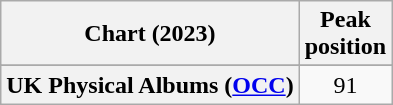<table class="wikitable sortable plainrowheaders" style="text-align:center">
<tr>
<th scope="col">Chart (2023)</th>
<th scope="col">Peak<br>position</th>
</tr>
<tr>
</tr>
<tr>
</tr>
<tr>
<th scope="row">UK Physical Albums (<a href='#'>OCC</a>)</th>
<td>91</td>
</tr>
</table>
